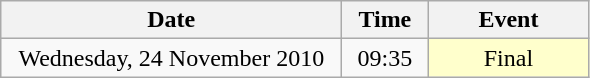<table class = "wikitable" style="text-align:center;">
<tr>
<th width=220>Date</th>
<th width=50>Time</th>
<th width=100>Event</th>
</tr>
<tr>
<td>Wednesday, 24 November 2010</td>
<td>09:35</td>
<td bgcolor=ffffcc>Final</td>
</tr>
</table>
